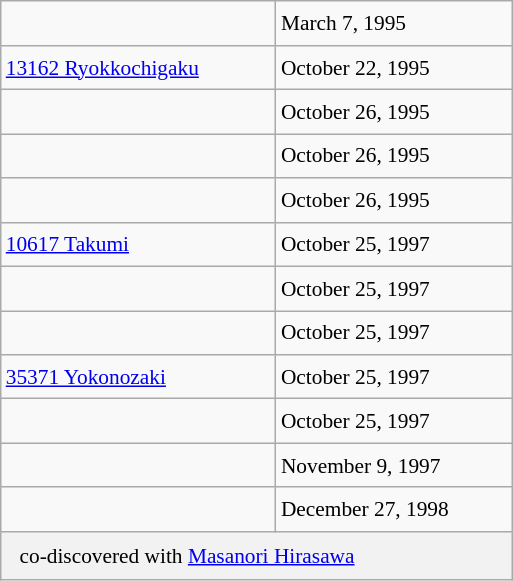<table class="wikitable" style="font-size: 89%; float: left; width: 24em; margin-right: 1em; line-height: 1.6em !important;">
<tr>
<td> </td>
<td>March 7, 1995</td>
</tr>
<tr>
<td><a href='#'>13162 Ryokkochigaku</a> </td>
<td>October 22, 1995</td>
</tr>
<tr>
<td> </td>
<td>October 26, 1995</td>
</tr>
<tr>
<td> </td>
<td>October 26, 1995</td>
</tr>
<tr>
<td> </td>
<td>October 26, 1995</td>
</tr>
<tr>
<td><a href='#'>10617 Takumi</a> </td>
<td>October 25, 1997</td>
</tr>
<tr>
<td> </td>
<td>October 25, 1997</td>
</tr>
<tr>
<td> </td>
<td>October 25, 1997</td>
</tr>
<tr>
<td><a href='#'>35371 Yokonozaki</a> </td>
<td>October 25, 1997</td>
</tr>
<tr>
<td> </td>
<td>October 25, 1997</td>
</tr>
<tr>
<td> </td>
<td>November 9, 1997</td>
</tr>
<tr>
<td> </td>
<td>December 27, 1998</td>
</tr>
<tr>
<th colspan=2 style="font-weight: normal; text-align: left; padding: 4px 12px;"> co-discovered with <a href='#'>Masanori Hirasawa</a></th>
</tr>
</table>
